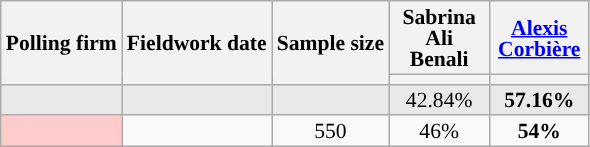<table class="wikitable sortable" style="text-align:center;font-size:90%;line-height:14px">
<tr style="height:40px;">
<th rowspan="2">Polling firm</th>
<th rowspan="2">Fieldwork date</th>
<th rowspan="2">Sample size</th>
<th class="unsortable" style="width:60px">Sabrina Ali Benali<br></th>
<th class="unsortable" style="width:60px"><a href='#'>Alexis Corbière</a><br></th>
</tr>
<tr>
<th style="background:"></th>
<th style="background:"></th>
</tr>
<tr style="background:#E9E9E9">
<td></td>
<td></td>
<td></td>
<td>42.84%</td>
<td style="background-color:#"><strong>57.16%</strong></td>
</tr>
<tr>
<td style="background:#FFCCCC"></td>
<td></td>
<td>550</td>
<td>46%</td>
<td style="background-color:#"><strong>54%</strong></td>
</tr>
</table>
